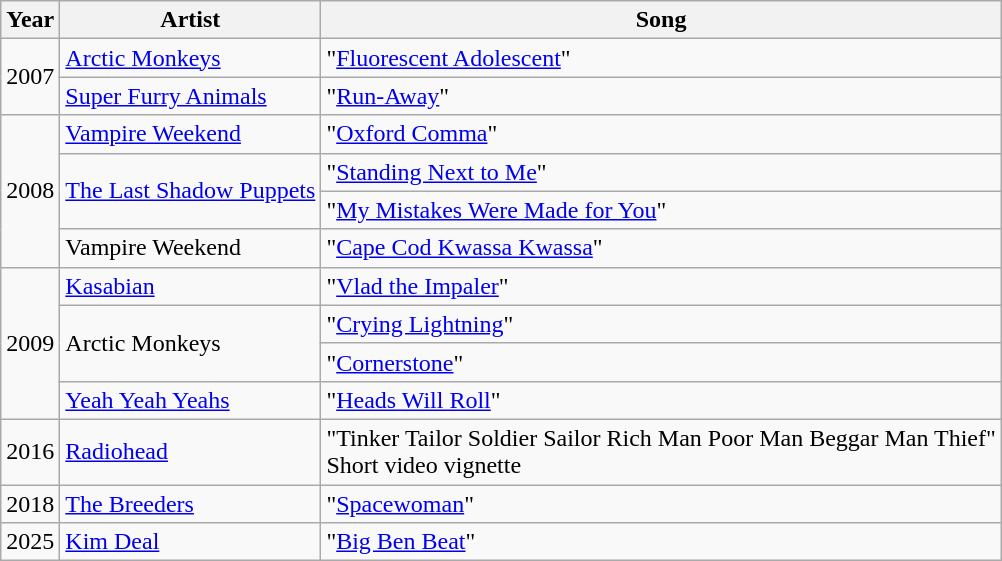<table class="wikitable sortable">
<tr>
<th>Year</th>
<th>Artist</th>
<th>Song</th>
</tr>
<tr>
<td rowspan="2">2007</td>
<td><a href='#'>Arctic Monkeys</a></td>
<td>"<a href='#'>Fluorescent Adolescent</a>"</td>
</tr>
<tr>
<td><a href='#'>Super Furry Animals</a></td>
<td>"<a href='#'>Run-Away</a>"</td>
</tr>
<tr>
<td rowspan="4">2008</td>
<td><a href='#'>Vampire Weekend</a></td>
<td>"<a href='#'>Oxford Comma</a>"</td>
</tr>
<tr>
<td rowspan="2"><a href='#'>The Last Shadow Puppets</a></td>
<td>"<a href='#'>Standing Next to Me</a>"</td>
</tr>
<tr>
<td>"<a href='#'>My Mistakes Were Made for You</a>"</td>
</tr>
<tr>
<td>Vampire Weekend</td>
<td>"<a href='#'>Cape Cod Kwassa Kwassa</a>"</td>
</tr>
<tr>
<td rowspan="4">2009</td>
<td><a href='#'>Kasabian</a></td>
<td>"<a href='#'>Vlad the Impaler</a>"</td>
</tr>
<tr>
<td rowspan="2">Arctic Monkeys</td>
<td>"<a href='#'>Crying Lightning</a>"</td>
</tr>
<tr>
<td>"<a href='#'>Cornerstone</a>"</td>
</tr>
<tr>
<td><a href='#'>Yeah Yeah Yeahs</a></td>
<td>"<a href='#'>Heads Will Roll</a>"</td>
</tr>
<tr>
<td>2016</td>
<td><a href='#'>Radiohead</a></td>
<td>"Tinker Tailor Soldier Sailor Rich Man Poor Man Beggar Man Thief"<br>Short video vignette</td>
</tr>
<tr>
<td>2018</td>
<td><a href='#'>The Breeders</a></td>
<td>"<a href='#'>Spacewoman</a>"</td>
</tr>
<tr>
<td>2025</td>
<td><a href='#'>Kim Deal</a></td>
<td>"<a href='#'>Big Ben Beat</a>"</td>
</tr>
</table>
